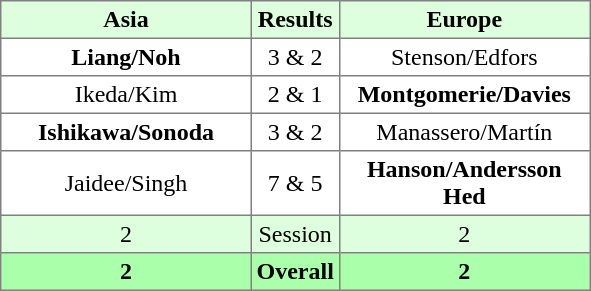<table border="1" cellpadding="3" style="border-collapse:collapse; text-align:center;">
<tr style="background:#ddffdd;">
<th width=160>Asia</th>
<th>Results</th>
<th width=160>Europe</th>
</tr>
<tr>
<td><strong>Liang/Noh</strong></td>
<td>3 & 2</td>
<td>Stenson/Edfors</td>
</tr>
<tr>
<td>Ikeda/Kim</td>
<td>2 & 1</td>
<td><strong>Montgomerie/Davies</strong></td>
</tr>
<tr>
<td><strong>Ishikawa/Sonoda</strong></td>
<td>3 & 2</td>
<td>Manassero/Martín</td>
</tr>
<tr>
<td>Jaidee/Singh</td>
<td>7 & 5</td>
<td><strong>Hanson/Andersson Hed</strong></td>
</tr>
<tr style="background:#ddffdd;">
<td>2</td>
<td>Session</td>
<td>2</td>
</tr>
<tr style="background:#aaffaa;">
<th>2</th>
<th>Overall</th>
<th>2</th>
</tr>
</table>
